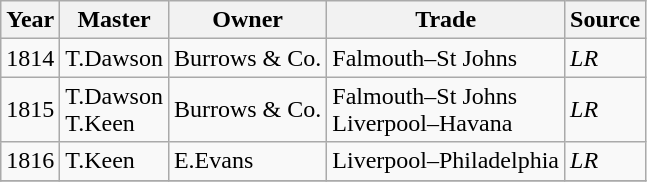<table class=" wikitable">
<tr>
<th>Year</th>
<th>Master</th>
<th>Owner</th>
<th>Trade</th>
<th>Source</th>
</tr>
<tr>
<td>1814</td>
<td>T.Dawson</td>
<td>Burrows & Co.</td>
<td>Falmouth–St Johns</td>
<td><em>LR</em></td>
</tr>
<tr>
<td>1815</td>
<td>T.Dawson<br>T.Keen</td>
<td>Burrows & Co.</td>
<td>Falmouth–St Johns<br>Liverpool–Havana</td>
<td><em>LR</em></td>
</tr>
<tr>
<td>1816</td>
<td>T.Keen</td>
<td>E.Evans</td>
<td>Liverpool–Philadelphia</td>
<td><em>LR</em></td>
</tr>
<tr>
</tr>
</table>
